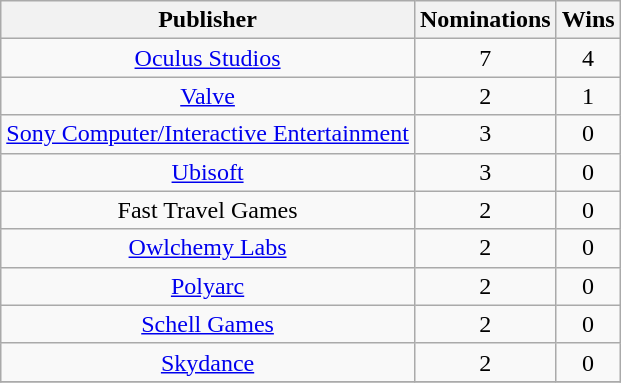<table class="wikitable sortable plainrowheaders" rowspan="2" style="text-align:center;" background: #f6e39c;>
<tr>
<th scope="col">Publisher</th>
<th scope="col">Nominations</th>
<th scope="col">Wins</th>
</tr>
<tr>
<td><a href='#'>Oculus Studios</a></td>
<td>7</td>
<td>4</td>
</tr>
<tr>
<td><a href='#'>Valve</a></td>
<td>2</td>
<td>1</td>
</tr>
<tr>
<td><a href='#'>Sony Computer/Interactive Entertainment</a></td>
<td>3</td>
<td>0</td>
</tr>
<tr>
<td><a href='#'>Ubisoft</a></td>
<td>3</td>
<td>0</td>
</tr>
<tr>
<td>Fast Travel Games</td>
<td>2</td>
<td>0</td>
</tr>
<tr>
<td><a href='#'>Owlchemy Labs</a></td>
<td>2</td>
<td>0</td>
</tr>
<tr>
<td><a href='#'>Polyarc</a></td>
<td>2</td>
<td>0</td>
</tr>
<tr>
<td><a href='#'>Schell Games</a></td>
<td>2</td>
<td>0</td>
</tr>
<tr>
<td><a href='#'>Skydance</a></td>
<td>2</td>
<td>0</td>
</tr>
<tr>
</tr>
</table>
